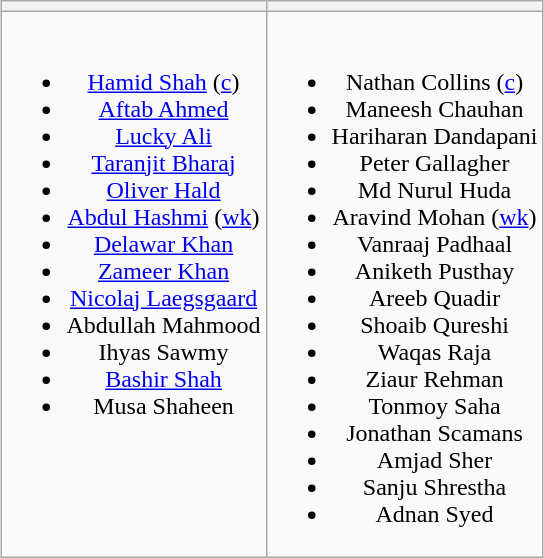<table class="wikitable" style="text-align:center; margin:auto">
<tr>
<th></th>
<th></th>
</tr>
<tr style="vertical-align:top">
<td><br><ul><li><a href='#'>Hamid Shah</a> (<a href='#'>c</a>)</li><li><a href='#'>Aftab Ahmed</a></li><li><a href='#'>Lucky Ali</a></li><li><a href='#'>Taranjit Bharaj</a></li><li><a href='#'>Oliver Hald</a></li><li><a href='#'>Abdul Hashmi</a> (<a href='#'>wk</a>)</li><li><a href='#'>Delawar Khan</a></li><li><a href='#'>Zameer Khan</a></li><li><a href='#'>Nicolaj Laegsgaard</a></li><li>Abdullah Mahmood</li><li>Ihyas Sawmy</li><li><a href='#'>Bashir Shah</a></li><li>Musa Shaheen</li></ul></td>
<td><br><ul><li>Nathan Collins (<a href='#'>c</a>)</li><li>Maneesh Chauhan</li><li>Hariharan Dandapani</li><li>Peter Gallagher</li><li>Md Nurul Huda</li><li>Aravind Mohan (<a href='#'>wk</a>)</li><li>Vanraaj Padhaal</li><li>Aniketh Pusthay</li><li>Areeb Quadir</li><li>Shoaib Qureshi</li><li>Waqas Raja</li><li>Ziaur Rehman</li><li>Tonmoy Saha</li><li>Jonathan Scamans</li><li>Amjad Sher</li><li>Sanju Shrestha</li><li>Adnan Syed</li></ul></td>
</tr>
</table>
